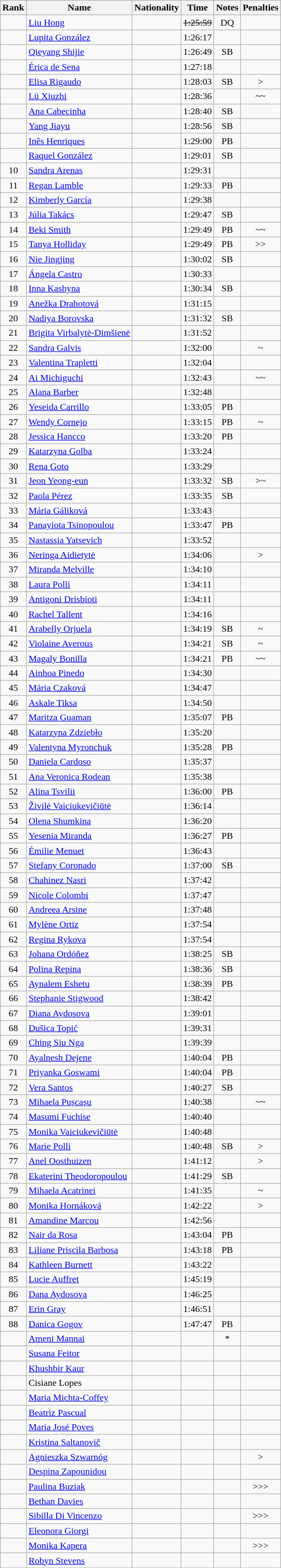<table class="wikitable sortable" style="text-align:center">
<tr>
<th>Rank</th>
<th>Name</th>
<th>Nationality</th>
<th>Time</th>
<th>Notes</th>
<th>Penalties</th>
</tr>
<tr>
<td><s>  </s></td>
<td align=left><a href='#'>Liu Hong</a></td>
<td align=left></td>
<td><s>1:25:59 </s></td>
<td>DQ</td>
<td></td>
</tr>
<tr>
<td></td>
<td align=left><a href='#'>Lupita González</a></td>
<td align=left></td>
<td>1:26:17</td>
<td><strong></strong></td>
<td></td>
</tr>
<tr>
<td></td>
<td align=left><a href='#'>Qieyang Shijie</a></td>
<td align=left></td>
<td>1:26:49</td>
<td>SB</td>
<td></td>
</tr>
<tr>
<td></td>
<td align=left><a href='#'>Érica de Sena</a></td>
<td align=left></td>
<td>1:27:18</td>
<td><strong></strong></td>
<td></td>
</tr>
<tr>
<td></td>
<td align=left><a href='#'>Elisa Rigaudo</a></td>
<td align=left></td>
<td>1:28:03</td>
<td>SB</td>
<td>></td>
</tr>
<tr>
<td></td>
<td align=left><a href='#'>Lü Xiuzhi</a></td>
<td align=left></td>
<td>1:28:36</td>
<td></td>
<td>~~</td>
</tr>
<tr>
<td></td>
<td align=left><a href='#'>Ana Cabecinha</a></td>
<td align=left></td>
<td>1:28:40</td>
<td>SB</td>
<td></td>
</tr>
<tr>
<td></td>
<td align=left><a href='#'>Yang Jiayu</a></td>
<td align=left></td>
<td>1:28:56</td>
<td>SB</td>
<td></td>
</tr>
<tr>
<td></td>
<td align=left><a href='#'>Inês Henriques</a></td>
<td align=left></td>
<td>1:29:00</td>
<td>PB</td>
<td></td>
</tr>
<tr>
<td></td>
<td align=left><a href='#'>Raquel González</a></td>
<td align=left></td>
<td>1:29:01</td>
<td>SB</td>
<td></td>
</tr>
<tr>
<td>10</td>
<td align=left><a href='#'>Sandra Arenas</a></td>
<td align=left></td>
<td>1:29:31</td>
<td><strong></strong></td>
<td></td>
</tr>
<tr>
<td>11</td>
<td align=left><a href='#'>Regan Lamble</a></td>
<td align=left></td>
<td>1:29:33</td>
<td>PB</td>
<td></td>
</tr>
<tr>
<td>12</td>
<td align=left><a href='#'>Kimberly García</a></td>
<td align=left></td>
<td>1:29:38</td>
<td><strong></strong></td>
<td></td>
</tr>
<tr>
<td>13</td>
<td align=left><a href='#'>Júlia Takács</a></td>
<td align=left></td>
<td>1:29:47</td>
<td>SB</td>
<td></td>
</tr>
<tr>
<td>14</td>
<td align=left><a href='#'>Beki Smith</a></td>
<td align=left></td>
<td>1:29:49</td>
<td>PB</td>
<td>~~</td>
</tr>
<tr>
<td>15</td>
<td align=left><a href='#'>Tanya Holliday</a></td>
<td align=left></td>
<td>1:29:49</td>
<td>PB</td>
<td>>></td>
</tr>
<tr>
<td>16</td>
<td align=left><a href='#'>Nie Jingjing</a></td>
<td align=left></td>
<td>1:30:02</td>
<td>SB</td>
<td></td>
</tr>
<tr>
<td>17</td>
<td align=left><a href='#'>Ángela Castro</a></td>
<td align=left></td>
<td>1:30:33</td>
<td><strong></strong></td>
<td></td>
</tr>
<tr>
<td>18</td>
<td align=left><a href='#'>Inna Kashyna</a></td>
<td align=left></td>
<td>1:30:34</td>
<td>SB</td>
<td></td>
</tr>
<tr>
<td>19</td>
<td align=left><a href='#'>Anežka Drahotová</a></td>
<td align=left></td>
<td>1:31:15</td>
<td></td>
<td></td>
</tr>
<tr>
<td>20</td>
<td align=left><a href='#'>Nadiya Borovska</a></td>
<td align=left></td>
<td>1:31:32</td>
<td>SB</td>
<td></td>
</tr>
<tr>
<td>21</td>
<td align=left><a href='#'>Brigita Virbalytė-Dimšienė</a></td>
<td align=left></td>
<td>1:31:52</td>
<td></td>
<td></td>
</tr>
<tr>
<td>22</td>
<td align=left><a href='#'>Sandra Galvis</a></td>
<td align=left></td>
<td>1:32:00</td>
<td></td>
<td>~</td>
</tr>
<tr>
<td>23</td>
<td align=left><a href='#'>Valentina Trapletti</a></td>
<td align=left></td>
<td>1:32:04</td>
<td></td>
<td></td>
</tr>
<tr>
<td>24</td>
<td align=left><a href='#'>Ai Michiguchi</a></td>
<td align=left></td>
<td>1:32:43</td>
<td></td>
<td>~~</td>
</tr>
<tr>
<td>25</td>
<td align=left><a href='#'>Alana Barber</a></td>
<td align=left></td>
<td>1:32:48</td>
<td><strong></strong></td>
<td></td>
</tr>
<tr>
<td>26</td>
<td align=left><a href='#'>Yeseida Carrillo</a></td>
<td align=left></td>
<td>1:33:05</td>
<td>PB</td>
<td></td>
</tr>
<tr>
<td>27</td>
<td align=left><a href='#'>Wendy Cornejo</a></td>
<td align=left></td>
<td>1:33:15</td>
<td>PB</td>
<td>~</td>
</tr>
<tr>
<td>28</td>
<td align=left><a href='#'>Jessica Hancco</a></td>
<td align=left></td>
<td>1:33:20</td>
<td>PB</td>
<td></td>
</tr>
<tr>
<td>29</td>
<td align=left><a href='#'>Katarzyna Golba</a></td>
<td align=left></td>
<td>1:33:24</td>
<td></td>
<td></td>
</tr>
<tr>
<td>30</td>
<td align=left><a href='#'>Rena Goto</a></td>
<td align=left></td>
<td>1:33:29</td>
<td></td>
<td></td>
</tr>
<tr>
<td>31</td>
<td align=left><a href='#'>Jeon Yeong-eun</a></td>
<td align=left></td>
<td>1:33:32</td>
<td>SB</td>
<td>>~</td>
</tr>
<tr>
<td>32</td>
<td align=left><a href='#'>Paola Pérez</a></td>
<td align=left></td>
<td>1:33:35</td>
<td>SB</td>
<td></td>
</tr>
<tr>
<td>33</td>
<td align=left><a href='#'>Mária Gáliková</a></td>
<td align=left></td>
<td>1:33:43</td>
<td></td>
<td></td>
</tr>
<tr>
<td>34</td>
<td align=left><a href='#'>Panayiota Tsinopoulou</a></td>
<td align=left></td>
<td>1:33:47</td>
<td>PB</td>
<td></td>
</tr>
<tr>
<td>35</td>
<td align=left><a href='#'>Nastassia Yatsevich</a></td>
<td align=left></td>
<td>1:33:52</td>
<td></td>
<td></td>
</tr>
<tr>
<td>36</td>
<td align=left><a href='#'>Neringa Aidietytė</a></td>
<td align=left></td>
<td>1:34:06</td>
<td></td>
<td>></td>
</tr>
<tr>
<td>37</td>
<td align=left><a href='#'>Miranda Melville</a></td>
<td align=left></td>
<td>1:34:10</td>
<td></td>
<td></td>
</tr>
<tr>
<td>38</td>
<td align=left><a href='#'>Laura Polli</a></td>
<td align=left></td>
<td>1:34:11</td>
<td></td>
<td></td>
</tr>
<tr>
<td>39</td>
<td align=left><a href='#'>Antigoni Drisbioti</a></td>
<td align=left></td>
<td>1:34:11</td>
<td></td>
<td></td>
</tr>
<tr>
<td>40</td>
<td align=left><a href='#'>Rachel Tallent</a></td>
<td align=left></td>
<td>1:34:16</td>
<td></td>
<td></td>
</tr>
<tr>
<td>41</td>
<td align=left><a href='#'>Arabelly Orjuela</a></td>
<td align=left></td>
<td>1:34:19</td>
<td>SB</td>
<td>~</td>
</tr>
<tr>
<td>42</td>
<td align=left><a href='#'>Violaine Averous</a></td>
<td align=left></td>
<td>1:34:21</td>
<td>SB</td>
<td>~</td>
</tr>
<tr>
<td>43</td>
<td align=left><a href='#'>Magaly Bonilla</a></td>
<td align=left></td>
<td>1:34:21</td>
<td>PB</td>
<td>~~</td>
</tr>
<tr>
<td>44</td>
<td align=left><a href='#'>Ainhoa Pinedo</a></td>
<td align=left></td>
<td>1:34:30</td>
<td></td>
<td></td>
</tr>
<tr>
<td>45</td>
<td align=left><a href='#'>Mária Czaková</a></td>
<td align=left></td>
<td>1:34:47</td>
<td></td>
<td></td>
</tr>
<tr>
<td>46</td>
<td align=left><a href='#'>Askale Tiksa</a></td>
<td align=left></td>
<td>1:34:50</td>
<td><strong></strong></td>
<td></td>
</tr>
<tr>
<td>47</td>
<td align=left><a href='#'>Maritza Guaman</a></td>
<td align=left></td>
<td>1:35:07</td>
<td>PB</td>
<td></td>
</tr>
<tr>
<td>48</td>
<td align=left><a href='#'>Katarzyna Zdziebło</a></td>
<td align=left></td>
<td>1:35:20</td>
<td></td>
<td></td>
</tr>
<tr>
<td>49</td>
<td align=left><a href='#'>Valentyna Myronchuk</a></td>
<td align=left></td>
<td>1:35:28</td>
<td>PB</td>
<td></td>
</tr>
<tr>
<td>50</td>
<td align=left><a href='#'>Daniela Cardoso</a></td>
<td align=left></td>
<td>1:35:37</td>
<td></td>
<td></td>
</tr>
<tr>
<td>51</td>
<td align=left><a href='#'>Ana Veronica Rodean</a></td>
<td align=left></td>
<td>1:35:38</td>
<td></td>
<td></td>
</tr>
<tr>
<td>52</td>
<td align=left><a href='#'>Alina Tsvilii</a></td>
<td align=left></td>
<td>1:36:00</td>
<td>PB</td>
<td></td>
</tr>
<tr>
<td>53</td>
<td align=left><a href='#'>Živilė Vaiciukevičiūtė</a></td>
<td align=left></td>
<td>1:36:14</td>
<td></td>
<td></td>
</tr>
<tr>
<td>54</td>
<td align=left><a href='#'>Olena Shumkina</a></td>
<td align=left></td>
<td>1:36:20</td>
<td></td>
<td></td>
</tr>
<tr>
<td>55</td>
<td align=left><a href='#'>Yesenia Miranda</a></td>
<td align=left></td>
<td>1:36:27</td>
<td>PB</td>
<td></td>
</tr>
<tr>
<td>56</td>
<td align=left><a href='#'>Émilie Menuet</a></td>
<td align=left></td>
<td>1:36:43</td>
<td></td>
<td></td>
</tr>
<tr>
<td>57</td>
<td align=left><a href='#'>Stefany Coronado</a></td>
<td align=left></td>
<td>1:37:00</td>
<td>SB</td>
<td></td>
</tr>
<tr>
<td>58</td>
<td align=left><a href='#'>Chahinez Nasri</a></td>
<td align=left></td>
<td>1:37:42</td>
<td></td>
<td></td>
</tr>
<tr>
<td>59</td>
<td align=left><a href='#'>Nicole Colombi</a></td>
<td align=left></td>
<td>1:37:47</td>
<td></td>
<td></td>
</tr>
<tr>
<td>60</td>
<td align=left><a href='#'>Andreea Arsine</a></td>
<td align=left></td>
<td>1:37:48</td>
<td></td>
<td></td>
</tr>
<tr>
<td>61</td>
<td align=left><a href='#'>Mylène Ortiz</a></td>
<td align=left></td>
<td>1:37:54</td>
<td></td>
<td></td>
</tr>
<tr>
<td>62</td>
<td align=left><a href='#'>Regina Rykova</a></td>
<td align=left></td>
<td>1:37:54</td>
<td></td>
<td></td>
</tr>
<tr>
<td>63</td>
<td align=left><a href='#'>Johana Ordóñez</a></td>
<td align=left></td>
<td>1:38:25</td>
<td>SB</td>
<td></td>
</tr>
<tr>
<td>64</td>
<td align=left><a href='#'>Polina Repina</a></td>
<td align=left></td>
<td>1:38:36</td>
<td>SB</td>
<td></td>
</tr>
<tr>
<td>65</td>
<td align=left><a href='#'>Aynalem Eshetu</a></td>
<td align=left></td>
<td>1:38:39</td>
<td>PB</td>
<td></td>
</tr>
<tr>
<td>66</td>
<td align=left><a href='#'>Stephanie Stigwood</a></td>
<td align=left></td>
<td>1:38:42</td>
<td></td>
<td></td>
</tr>
<tr>
<td>67</td>
<td align=left><a href='#'>Diana Aydosova</a></td>
<td align=left></td>
<td>1:39:01</td>
<td></td>
<td></td>
</tr>
<tr>
<td>68</td>
<td align=left><a href='#'>Dušica Topić</a></td>
<td align=left></td>
<td>1:39:31</td>
<td><strong></strong></td>
<td></td>
</tr>
<tr>
<td>69</td>
<td align=left><a href='#'>Ching Siu Nga</a></td>
<td align=left></td>
<td>1:39:39</td>
<td></td>
<td></td>
</tr>
<tr>
<td>70</td>
<td align=left><a href='#'>Ayalnesh Dejene</a></td>
<td align=left></td>
<td>1:40:04</td>
<td>PB</td>
<td></td>
</tr>
<tr>
<td>71</td>
<td align=left><a href='#'>Priyanka Goswami</a></td>
<td align=left></td>
<td>1:40:04</td>
<td>PB</td>
<td></td>
</tr>
<tr>
<td>72</td>
<td align=left><a href='#'>Vera Santos</a></td>
<td align=left></td>
<td>1:40:27</td>
<td>SB</td>
<td></td>
</tr>
<tr>
<td>73</td>
<td align=left><a href='#'>Mihaela Pușcașu</a></td>
<td align=left></td>
<td>1:40:38</td>
<td></td>
<td>~~</td>
</tr>
<tr>
<td>74</td>
<td align=left><a href='#'>Masumi Fuchise</a></td>
<td align=left></td>
<td>1:40:40</td>
<td></td>
<td></td>
</tr>
<tr>
<td>75</td>
<td align=left><a href='#'>Monika Vaiciukevičiūtė</a></td>
<td align=left></td>
<td>1:40:48</td>
<td></td>
<td></td>
</tr>
<tr>
<td>76</td>
<td align=left><a href='#'>Marie Polli</a></td>
<td align=left></td>
<td>1:40:48</td>
<td>SB</td>
<td>></td>
</tr>
<tr>
<td>77</td>
<td align=left><a href='#'>Anel Oosthuizen</a></td>
<td align=left></td>
<td>1:41:12</td>
<td></td>
<td>></td>
</tr>
<tr>
<td>78</td>
<td align=left><a href='#'>Ekaterini Theodoropoulou</a></td>
<td align=left></td>
<td>1:41:29</td>
<td>SB</td>
<td></td>
</tr>
<tr>
<td>79</td>
<td align=left><a href='#'>Mihaela Acatrinei</a></td>
<td align=left></td>
<td>1:41:35</td>
<td></td>
<td>~</td>
</tr>
<tr>
<td>80</td>
<td align=left><a href='#'>Monika Hornáková</a></td>
<td align=left></td>
<td>1:42:22</td>
<td></td>
<td>></td>
</tr>
<tr>
<td>81</td>
<td align=left><a href='#'>Amandine Marcou</a></td>
<td align=left></td>
<td>1:42:56</td>
<td></td>
<td></td>
</tr>
<tr>
<td>82</td>
<td align=left><a href='#'>Nair da Rosa</a></td>
<td align=left></td>
<td>1:43:04</td>
<td>PB</td>
<td></td>
</tr>
<tr>
<td>83</td>
<td align=left><a href='#'>Liliane Priscila Barbosa</a></td>
<td align=left></td>
<td>1:43:18</td>
<td>PB</td>
<td></td>
</tr>
<tr>
<td>84</td>
<td align=left><a href='#'>Kathleen Burnett</a></td>
<td align=left></td>
<td>1:43:22</td>
<td></td>
<td></td>
</tr>
<tr>
<td>85</td>
<td align=left><a href='#'>Lucie Auffret</a></td>
<td align=left></td>
<td>1:45:19</td>
<td></td>
<td></td>
</tr>
<tr>
<td>86</td>
<td align=left><a href='#'>Dana Aydosova</a></td>
<td align=left></td>
<td>1:46:25</td>
<td></td>
<td></td>
</tr>
<tr>
<td>87</td>
<td align=left><a href='#'>Erin Gray</a></td>
<td align=left></td>
<td>1:46:51</td>
<td></td>
<td></td>
</tr>
<tr>
<td>88</td>
<td align=left><a href='#'>Danica Gogov</a></td>
<td align=left></td>
<td>1:47:47</td>
<td>PB</td>
<td></td>
</tr>
<tr>
<td></td>
<td align=left><a href='#'>Ameni Mannai</a></td>
<td align=left></td>
<td></td>
<td>*</td>
<td></td>
</tr>
<tr>
<td></td>
<td align=left><a href='#'>Susana Feitor</a></td>
<td align=left></td>
<td></td>
<td></td>
<td></td>
</tr>
<tr>
<td></td>
<td align=left><a href='#'>Khushbir Kaur</a></td>
<td align=left></td>
<td></td>
<td></td>
<td></td>
</tr>
<tr>
<td></td>
<td align=left>Cisiane Lopes</td>
<td align=left></td>
<td></td>
<td></td>
<td></td>
</tr>
<tr>
<td></td>
<td align=left><a href='#'>Maria Michta-Coffey</a></td>
<td align=left></td>
<td></td>
<td></td>
<td></td>
</tr>
<tr>
<td></td>
<td align=left><a href='#'>Beatriz Pascual</a></td>
<td align=left></td>
<td></td>
<td></td>
<td></td>
</tr>
<tr>
<td></td>
<td align=left><a href='#'>María José Poves</a></td>
<td align=left></td>
<td></td>
<td></td>
<td></td>
</tr>
<tr>
<td></td>
<td align=left><a href='#'>Kristina Saltanovič</a></td>
<td align=left></td>
<td></td>
<td></td>
<td></td>
</tr>
<tr>
<td></td>
<td align=left><a href='#'>Agnieszka Szwarnóg</a></td>
<td align=left></td>
<td></td>
<td></td>
<td>></td>
</tr>
<tr>
<td></td>
<td align=left><a href='#'>Despina Zapounidou</a></td>
<td align=left></td>
<td></td>
<td></td>
<td></td>
</tr>
<tr>
<td></td>
<td align=left><a href='#'>Paulina Buziak</a></td>
<td align=left></td>
<td></td>
<td></td>
<td>>>></td>
</tr>
<tr>
<td></td>
<td align=left><a href='#'>Bethan Davies</a></td>
<td align=left></td>
<td></td>
<td></td>
<td></td>
</tr>
<tr>
<td></td>
<td align=left><a href='#'>Sibilla Di Vincenzo</a></td>
<td align=left></td>
<td></td>
<td></td>
<td>>>></td>
</tr>
<tr>
<td></td>
<td align=left><a href='#'>Eleonora Giorgi</a></td>
<td align=left></td>
<td></td>
<td></td>
<td></td>
</tr>
<tr>
<td></td>
<td align=left><a href='#'>Monika Kapera</a></td>
<td align=left></td>
<td></td>
<td></td>
<td>>>></td>
</tr>
<tr>
<td></td>
<td align=left><a href='#'>Robyn Stevens</a></td>
<td align=left></td>
<td></td>
<td></td>
<td></td>
</tr>
</table>
